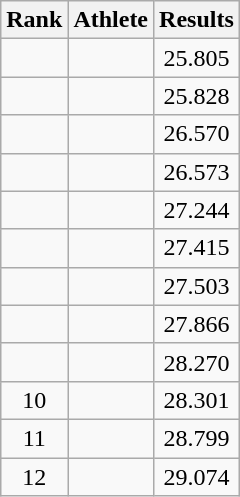<table class="wikitable sortable" style="text-align:center">
<tr>
<th>Rank</th>
<th>Athlete</th>
<th>Results</th>
</tr>
<tr>
<td></td>
<td align="left"></td>
<td>25.805</td>
</tr>
<tr>
<td></td>
<td align="left"></td>
<td>25.828</td>
</tr>
<tr>
<td></td>
<td align="left"></td>
<td>26.570</td>
</tr>
<tr>
<td></td>
<td align="left"></td>
<td>26.573</td>
</tr>
<tr>
<td></td>
<td align="left"></td>
<td>27.244</td>
</tr>
<tr>
<td></td>
<td align="left"></td>
<td>27.415</td>
</tr>
<tr>
<td></td>
<td align="left"></td>
<td>27.503</td>
</tr>
<tr>
<td></td>
<td align="left"></td>
<td>27.866</td>
</tr>
<tr>
<td></td>
<td align="left"></td>
<td>28.270</td>
</tr>
<tr>
<td>10</td>
<td align="left"></td>
<td>28.301</td>
</tr>
<tr>
<td>11</td>
<td align="left"></td>
<td>28.799</td>
</tr>
<tr>
<td>12</td>
<td align="left"></td>
<td>29.074</td>
</tr>
</table>
